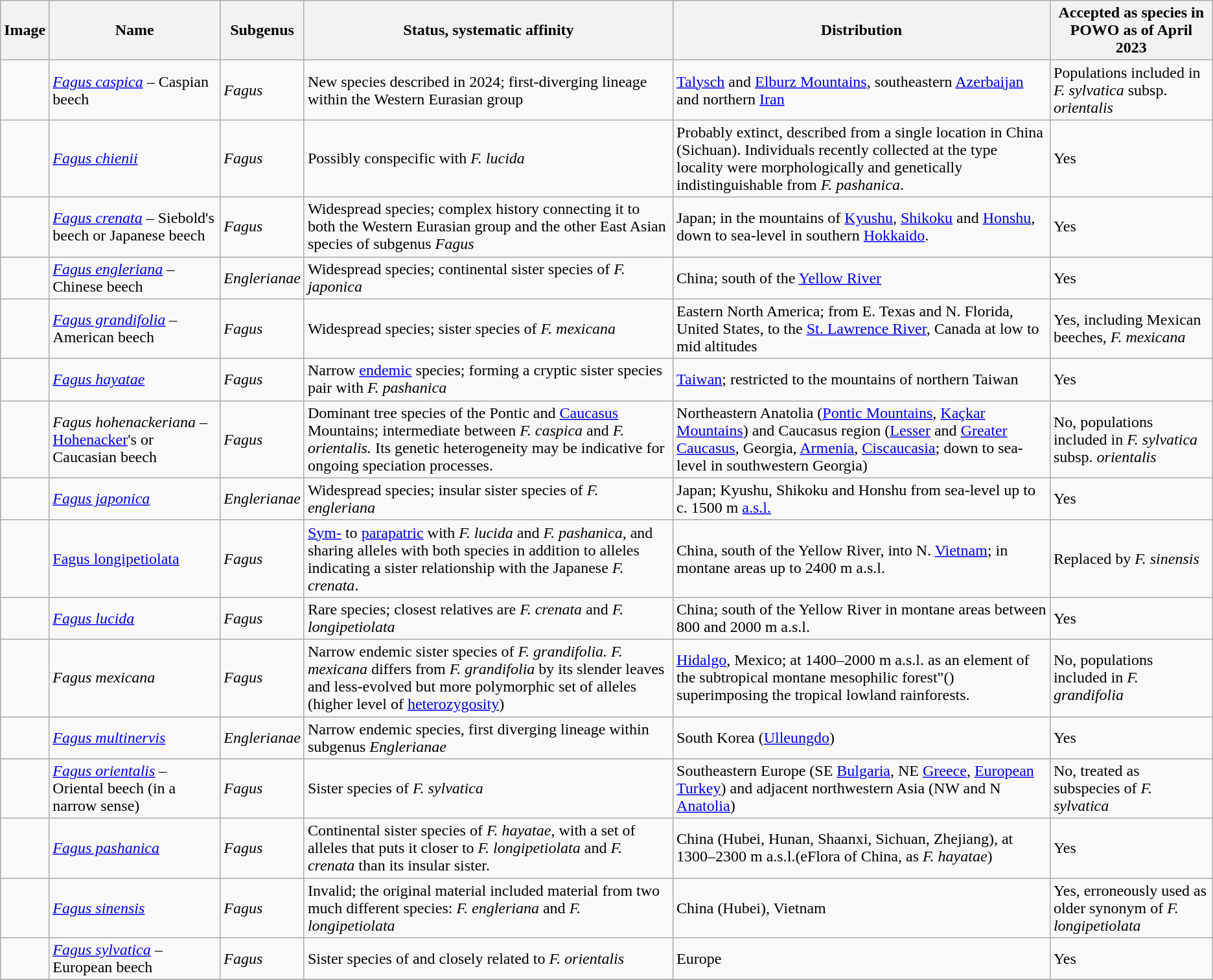<table class="wikitable collapsible">
<tr>
<th>Image</th>
<th>Name</th>
<th>Subgenus</th>
<th>Status, systematic affinity</th>
<th>Distribution</th>
<th>Accepted as species in POWO as of April 2023</th>
</tr>
<tr>
<td></td>
<td><em><a href='#'>Fagus caspica</a></em>  – Caspian beech</td>
<td><em>Fagus</em></td>
<td>New species described in 2024; first-diverging lineage within the Western Eurasian group</td>
<td><a href='#'>Talysch</a> and <a href='#'>Elburz Mountains</a>, southeastern <a href='#'>Azerbaijan</a> and northern <a href='#'>Iran</a></td>
<td>Populations included in <em>F. sylvatica</em> subsp. <em>orientalis</em></td>
</tr>
<tr>
<td></td>
<td><em><a href='#'>Fagus chienii</a></em> </td>
<td><em>Fagus</em></td>
<td>Possibly conspecific with <em>F. lucida</em></td>
<td>Probably extinct, described from a single location in China (Sichuan). Individuals recently collected at the type locality were morphologically and genetically indistinguishable from <em>F. pashanica</em>.</td>
<td>Yes</td>
</tr>
<tr>
<td></td>
<td><em><a href='#'>Fagus crenata</a></em>  – Siebold's beech or Japanese beech</td>
<td><em>Fagus</em></td>
<td>Widespread species; complex history connecting it to both the Western Eurasian group and the other East Asian species of subgenus <em>Fagus</em></td>
<td>Japan; in the mountains of <a href='#'>Kyushu</a>, <a href='#'>Shikoku</a> and <a href='#'>Honshu</a>, down to sea-level in southern <a href='#'>Hokkaido</a>.</td>
<td>Yes</td>
</tr>
<tr>
<td></td>
<td><em><a href='#'>Fagus engleriana</a></em>  – Chinese beech</td>
<td><em>Englerianae</em></td>
<td>Widespread species; continental sister species of <em>F. japonica</em></td>
<td>China; south of the <a href='#'>Yellow River</a></td>
<td>Yes</td>
</tr>
<tr>
<td></td>
<td><em><a href='#'>Fagus grandifolia</a></em>  – American beech</td>
<td><em>Fagus</em></td>
<td>Widespread species; sister species of <em>F. mexicana</em></td>
<td>Eastern North America; from E. Texas and N. Florida, United States, to the <a href='#'>St. Lawrence River</a>, Canada at low to mid altitudes</td>
<td>Yes, including Mexican beeches, <em>F. mexicana</em></td>
</tr>
<tr>
<td></td>
<td><em><a href='#'>Fagus hayatae</a></em> </td>
<td><em>Fagus</em></td>
<td>Narrow <a href='#'>endemic</a> species; forming a cryptic sister species pair with <em>F. pashanica</em></td>
<td><a href='#'>Taiwan</a>; restricted to the mountains of northern Taiwan</td>
<td>Yes</td>
</tr>
<tr>
<td></td>
<td><em>Fagus hohenackeriana</em>  – <a href='#'>Hohenacker</a>'s or Caucasian beech</td>
<td><em>Fagus</em></td>
<td>Dominant tree species of the Pontic and <a href='#'>Caucasus</a> Mountains; intermediate between <em>F. caspica</em> and <em>F. orientalis.</em> Its genetic heterogeneity may be indicative for ongoing speciation processes.</td>
<td>Northeastern Anatolia (<a href='#'>Pontic Mountains</a>, <a href='#'>Kaçkar Mountains</a>) and Caucasus region (<a href='#'>Lesser</a> and <a href='#'>Greater Caucasus</a>, Georgia, <a href='#'>Armenia</a>, <a href='#'>Ciscaucasia</a>; down to sea-level in southwestern Georgia)</td>
<td>No, populations included in <em>F. sylvatica</em> subsp. <em>orientalis</em></td>
</tr>
<tr>
<td></td>
<td><em><a href='#'>Fagus japonica</a></em> </td>
<td><em>Englerianae</em></td>
<td>Widespread species; insular sister species of <em>F. engleriana</em><em></em></td>
<td>Japan; Kyushu, Shikoku and Honshu from sea-level up to c. 1500 m <a href='#'>a.s.l.</a></td>
<td>Yes</td>
</tr>
<tr>
<td></td>
<td><a href='#'>Fagus longipetiolata</a> </td>
<td><em>Fagus</em></td>
<td><a href='#'>Sym-</a> to <a href='#'>parapatric</a> with <em>F. lucida</em> and <em>F. pashanica</em>, and sharing alleles with both species in addition to alleles indicating a sister relationship with the Japanese <em>F. crenata</em>.</td>
<td>China, south of the Yellow River, into N. <a href='#'>Vietnam</a>; in montane areas up to 2400 m a.s.l.</td>
<td>Replaced by <em>F. sinensis</em></td>
</tr>
<tr>
<td></td>
<td><em><a href='#'>Fagus lucida</a></em> </td>
<td><em>Fagus</em></td>
<td>Rare species; closest relatives are <em>F. crenata</em> and <em>F. longipetiolata</em></td>
<td>China; south of the Yellow River in montane areas between 800 and 2000 m a.s.l.</td>
<td>Yes</td>
</tr>
<tr>
<td></td>
<td><em>Fagus mexicana</em> </td>
<td><em>Fagus</em></td>
<td>Narrow endemic sister species of <em>F. grandifolia. F. mexicana</em> differs from <em>F. grandifolia</em> by its slender leaves and less-evolved but more polymorphic set of alleles (higher level of <a href='#'>heterozygosity</a>)</td>
<td><a href='#'>Hidalgo</a>, Mexico; at 1400–2000 m a.s.l. as an element of the subtropical montane mesophilic forest"() superimposing the tropical lowland rainforests.</td>
<td>No, populations included in <em>F. grandifolia</em></td>
</tr>
<tr>
<td></td>
<td><em><a href='#'>Fagus multinervis</a></em> </td>
<td><em>Englerianae</em></td>
<td>Narrow endemic species, first diverging lineage within subgenus <em>Englerianae</em></td>
<td>South Korea (<a href='#'>Ulleungdo</a>)</td>
<td>Yes</td>
</tr>
<tr>
<td></td>
<td><em><a href='#'>Fagus orientalis</a></em>  – Oriental beech (in a narrow sense)</td>
<td><em>Fagus</em></td>
<td>Sister species of <em>F. sylvatica</em></td>
<td>Southeastern Europe (SE <a href='#'>Bulgaria</a>, NE <a href='#'>Greece</a>, <a href='#'>European Turkey</a>) and adjacent northwestern Asia (NW and N <a href='#'>Anatolia</a>)</td>
<td>No, treated as subspecies of <em>F. sylvatica</em></td>
</tr>
<tr>
<td></td>
<td><em><a href='#'>Fagus pashanica</a></em> </td>
<td><em>Fagus</em></td>
<td>Continental sister species of <em>F. hayatae</em>, with a set of alleles that puts it closer to <em>F. longipetiolata</em> and <em>F. crenata</em> than its insular sister.</td>
<td>China (Hubei, Hunan, Shaanxi, Sichuan, Zhejiang), at 1300–2300 m a.s.l.(eFlora of China, as <em>F. hayatae</em>)</td>
<td>Yes</td>
</tr>
<tr>
<td></td>
<td><em><a href='#'>Fagus sinensis</a></em> </td>
<td><em>Fagus</em></td>
<td>Invalid; the original material included material from two much different species: <em>F. engleriana</em> and <em>F. longipetiolata</em></td>
<td>China (Hubei), Vietnam</td>
<td>Yes, erroneously used as older synonym of <em>F. longipetiolata</em></td>
</tr>
<tr>
<td></td>
<td><em><a href='#'>Fagus sylvatica</a></em>  – European beech</td>
<td><em>Fagus</em></td>
<td>Sister species of and closely related to <em>F. orientalis</em></td>
<td>Europe</td>
<td>Yes</td>
</tr>
<tr>
</tr>
</table>
